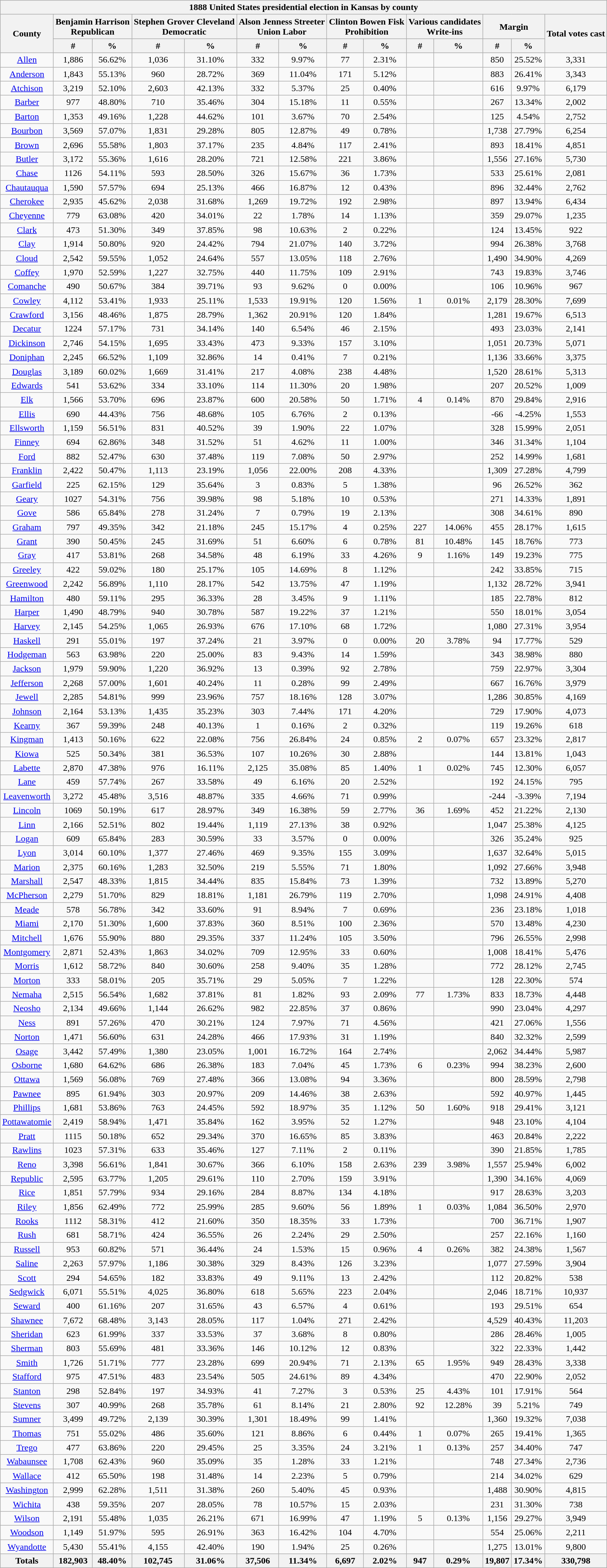<table class="wikitable sortable mw-collapsible mw-collapsed">
<tr>
<th colspan="14">1888 United States presidential election in Kansas by county</th>
</tr>
<tr>
<th rowspan="2">County</th>
<th colspan="2">Benjamin Harrison<br>Republican</th>
<th colspan="2">Stephen Grover Cleveland<br>Democratic</th>
<th colspan="2">Alson Jenness Streeter<br>Union Labor</th>
<th colspan="2">Clinton Bowen Fisk<br>Prohibition</th>
<th colspan="2">Various candidates<br>Write-ins</th>
<th colspan="2">Margin</th>
<th rowspan="2" data-sort-type="number">Total votes cast</th>
</tr>
<tr bgcolor="lightgrey">
<th data-sort-type="number">#</th>
<th data-sort-type="number">%</th>
<th data-sort-type="number">#</th>
<th data-sort-type="number">%</th>
<th data-sort-type="number">#</th>
<th data-sort-type="number">%</th>
<th data-sort-type="number">#</th>
<th data-sort-type="number">%</th>
<th data-sort-type="number">#</th>
<th data-sort-type="number">%</th>
<th data-sort-type="number">#</th>
<th data-sort-type="number">%</th>
</tr>
<tr style="text-align:center;">
<td><a href='#'>Allen</a></td>
<td>1,886</td>
<td>56.62%</td>
<td>1,036</td>
<td>31.10%</td>
<td>332</td>
<td>9.97%</td>
<td>77</td>
<td>2.31%</td>
<td></td>
<td></td>
<td>850</td>
<td>25.52%</td>
<td>3,331</td>
</tr>
<tr style="text-align:center;">
<td><a href='#'>Anderson</a></td>
<td>1,843</td>
<td>55.13%</td>
<td>960</td>
<td>28.72%</td>
<td>369</td>
<td>11.04%</td>
<td>171</td>
<td>5.12%</td>
<td></td>
<td></td>
<td>883</td>
<td>26.41%</td>
<td>3,343</td>
</tr>
<tr style="text-align:center;">
<td><a href='#'>Atchison</a></td>
<td>3,219</td>
<td>52.10%</td>
<td>2,603</td>
<td>42.13%</td>
<td>332</td>
<td>5.37%</td>
<td>25</td>
<td>0.40%</td>
<td></td>
<td></td>
<td>616</td>
<td>9.97%</td>
<td>6,179</td>
</tr>
<tr style="text-align:center;">
<td><a href='#'>Barber</a></td>
<td>977</td>
<td>48.80%</td>
<td>710</td>
<td>35.46%</td>
<td>304</td>
<td>15.18%</td>
<td>11</td>
<td>0.55%</td>
<td></td>
<td></td>
<td>267</td>
<td>13.34%</td>
<td>2,002</td>
</tr>
<tr style="text-align:center;">
<td><a href='#'>Barton</a></td>
<td>1,353</td>
<td>49.16%</td>
<td>1,228</td>
<td>44.62%</td>
<td>101</td>
<td>3.67%</td>
<td>70</td>
<td>2.54%</td>
<td></td>
<td></td>
<td>125</td>
<td>4.54%</td>
<td>2,752</td>
</tr>
<tr style="text-align:center;">
<td><a href='#'>Bourbon</a></td>
<td>3,569</td>
<td>57.07%</td>
<td>1,831</td>
<td>29.28%</td>
<td>805</td>
<td>12.87%</td>
<td>49</td>
<td>0.78%</td>
<td></td>
<td></td>
<td>1,738</td>
<td>27.79%</td>
<td>6,254</td>
</tr>
<tr style="text-align:center;">
<td><a href='#'>Brown</a></td>
<td>2,696</td>
<td>55.58%</td>
<td>1,803</td>
<td>37.17%</td>
<td>235</td>
<td>4.84%</td>
<td>117</td>
<td>2.41%</td>
<td></td>
<td></td>
<td>893</td>
<td>18.41%</td>
<td>4,851</td>
</tr>
<tr style="text-align:center;">
<td><a href='#'>Butler</a></td>
<td>3,172</td>
<td>55.36%</td>
<td>1,616</td>
<td>28.20%</td>
<td>721</td>
<td>12.58%</td>
<td>221</td>
<td>3.86%</td>
<td></td>
<td></td>
<td>1,556</td>
<td>27.16%</td>
<td>5,730</td>
</tr>
<tr style="text-align:center;">
<td><a href='#'>Chase</a></td>
<td>1126</td>
<td>54.11%</td>
<td>593</td>
<td>28.50%</td>
<td>326</td>
<td>15.67%</td>
<td>36</td>
<td>1.73%</td>
<td></td>
<td></td>
<td>533</td>
<td>25.61%</td>
<td>2,081</td>
</tr>
<tr style="text-align:center;">
<td><a href='#'>Chautauqua</a></td>
<td>1,590</td>
<td>57.57%</td>
<td>694</td>
<td>25.13%</td>
<td>466</td>
<td>16.87%</td>
<td>12</td>
<td>0.43%</td>
<td></td>
<td></td>
<td>896</td>
<td>32.44%</td>
<td>2,762</td>
</tr>
<tr style="text-align:center;">
<td><a href='#'>Cherokee</a></td>
<td>2,935</td>
<td>45.62%</td>
<td>2,038</td>
<td>31.68%</td>
<td>1,269</td>
<td>19.72%</td>
<td>192</td>
<td>2.98%</td>
<td></td>
<td></td>
<td>897</td>
<td>13.94%</td>
<td>6,434</td>
</tr>
<tr style="text-align:center;">
<td><a href='#'>Cheyenne</a></td>
<td>779</td>
<td>63.08%</td>
<td>420</td>
<td>34.01%</td>
<td>22</td>
<td>1.78%</td>
<td>14</td>
<td>1.13%</td>
<td></td>
<td></td>
<td>359</td>
<td>29.07%</td>
<td>1,235</td>
</tr>
<tr style="text-align:center;">
<td><a href='#'>Clark</a></td>
<td>473</td>
<td>51.30%</td>
<td>349</td>
<td>37.85%</td>
<td>98</td>
<td>10.63%</td>
<td>2</td>
<td>0.22%</td>
<td></td>
<td></td>
<td>124</td>
<td>13.45%</td>
<td>922</td>
</tr>
<tr style="text-align:center;">
<td><a href='#'>Clay</a></td>
<td>1,914</td>
<td>50.80%</td>
<td>920</td>
<td>24.42%</td>
<td>794</td>
<td>21.07%</td>
<td>140</td>
<td>3.72%</td>
<td></td>
<td></td>
<td>994</td>
<td>26.38%</td>
<td>3,768</td>
</tr>
<tr style="text-align:center;">
<td><a href='#'>Cloud</a></td>
<td>2,542</td>
<td>59.55%</td>
<td>1,052</td>
<td>24.64%</td>
<td>557</td>
<td>13.05%</td>
<td>118</td>
<td>2.76%</td>
<td></td>
<td></td>
<td>1,490</td>
<td>34.90%</td>
<td>4,269</td>
</tr>
<tr style="text-align:center;">
<td><a href='#'>Coffey</a></td>
<td>1,970</td>
<td>52.59%</td>
<td>1,227</td>
<td>32.75%</td>
<td>440</td>
<td>11.75%</td>
<td>109</td>
<td>2.91%</td>
<td></td>
<td></td>
<td>743</td>
<td>19.83%</td>
<td>3,746</td>
</tr>
<tr style="text-align:center;">
<td><a href='#'>Comanche</a></td>
<td>490</td>
<td>50.67%</td>
<td>384</td>
<td>39.71%</td>
<td>93</td>
<td>9.62%</td>
<td>0</td>
<td>0.00%</td>
<td></td>
<td></td>
<td>106</td>
<td>10.96%</td>
<td>967</td>
</tr>
<tr style="text-align:center;">
<td><a href='#'>Cowley</a></td>
<td>4,112</td>
<td>53.41%</td>
<td>1,933</td>
<td>25.11%</td>
<td>1,533</td>
<td>19.91%</td>
<td>120</td>
<td>1.56%</td>
<td>1</td>
<td>0.01%</td>
<td>2,179</td>
<td>28.30%</td>
<td>7,699</td>
</tr>
<tr style="text-align:center;">
<td><a href='#'>Crawford</a></td>
<td>3,156</td>
<td>48.46%</td>
<td>1,875</td>
<td>28.79%</td>
<td>1,362</td>
<td>20.91%</td>
<td>120</td>
<td>1.84%</td>
<td></td>
<td></td>
<td>1,281</td>
<td>19.67%</td>
<td>6,513</td>
</tr>
<tr style="text-align:center;">
<td><a href='#'>Decatur</a></td>
<td>1224</td>
<td>57.17%</td>
<td>731</td>
<td>34.14%</td>
<td>140</td>
<td>6.54%</td>
<td>46</td>
<td>2.15%</td>
<td></td>
<td></td>
<td>493</td>
<td>23.03%</td>
<td>2,141</td>
</tr>
<tr style="text-align:center;">
<td><a href='#'>Dickinson</a></td>
<td>2,746</td>
<td>54.15%</td>
<td>1,695</td>
<td>33.43%</td>
<td>473</td>
<td>9.33%</td>
<td>157</td>
<td>3.10%</td>
<td></td>
<td></td>
<td>1,051</td>
<td>20.73%</td>
<td>5,071</td>
</tr>
<tr style="text-align:center;">
<td><a href='#'>Doniphan</a></td>
<td>2,245</td>
<td>66.52%</td>
<td>1,109</td>
<td>32.86%</td>
<td>14</td>
<td>0.41%</td>
<td>7</td>
<td>0.21%</td>
<td></td>
<td></td>
<td>1,136</td>
<td>33.66%</td>
<td>3,375</td>
</tr>
<tr style="text-align:center;">
<td><a href='#'>Douglas</a></td>
<td>3,189</td>
<td>60.02%</td>
<td>1,669</td>
<td>31.41%</td>
<td>217</td>
<td>4.08%</td>
<td>238</td>
<td>4.48%</td>
<td></td>
<td></td>
<td>1,520</td>
<td>28.61%</td>
<td>5,313</td>
</tr>
<tr style="text-align:center;">
<td><a href='#'>Edwards</a></td>
<td>541</td>
<td>53.62%</td>
<td>334</td>
<td>33.10%</td>
<td>114</td>
<td>11.30%</td>
<td>20</td>
<td>1.98%</td>
<td></td>
<td></td>
<td>207</td>
<td>20.52%</td>
<td>1,009</td>
</tr>
<tr style="text-align:center;">
<td><a href='#'>Elk</a></td>
<td>1,566</td>
<td>53.70%</td>
<td>696</td>
<td>23.87%</td>
<td>600</td>
<td>20.58%</td>
<td>50</td>
<td>1.71%</td>
<td>4</td>
<td>0.14%</td>
<td>870</td>
<td>29.84%</td>
<td>2,916</td>
</tr>
<tr style="text-align:center;">
<td><a href='#'>Ellis</a></td>
<td>690</td>
<td>44.43%</td>
<td>756</td>
<td>48.68%</td>
<td>105</td>
<td>6.76%</td>
<td>2</td>
<td>0.13%</td>
<td></td>
<td></td>
<td>-66</td>
<td>-4.25%</td>
<td>1,553</td>
</tr>
<tr style="text-align:center;">
<td><a href='#'>Ellsworth</a></td>
<td>1,159</td>
<td>56.51%</td>
<td>831</td>
<td>40.52%</td>
<td>39</td>
<td>1.90%</td>
<td>22</td>
<td>1.07%</td>
<td></td>
<td></td>
<td>328</td>
<td>15.99%</td>
<td>2,051</td>
</tr>
<tr style="text-align:center;">
<td><a href='#'>Finney</a></td>
<td>694</td>
<td>62.86%</td>
<td>348</td>
<td>31.52%</td>
<td>51</td>
<td>4.62%</td>
<td>11</td>
<td>1.00%</td>
<td></td>
<td></td>
<td>346</td>
<td>31.34%</td>
<td>1,104</td>
</tr>
<tr style="text-align:center;">
<td><a href='#'>Ford</a></td>
<td>882</td>
<td>52.47%</td>
<td>630</td>
<td>37.48%</td>
<td>119</td>
<td>7.08%</td>
<td>50</td>
<td>2.97%</td>
<td></td>
<td></td>
<td>252</td>
<td>14.99%</td>
<td>1,681</td>
</tr>
<tr style="text-align:center;">
<td><a href='#'>Franklin</a></td>
<td>2,422</td>
<td>50.47%</td>
<td>1,113</td>
<td>23.19%</td>
<td>1,056</td>
<td>22.00%</td>
<td>208</td>
<td>4.33%</td>
<td></td>
<td></td>
<td>1,309</td>
<td>27.28%</td>
<td>4,799</td>
</tr>
<tr style="text-align:center;">
<td><a href='#'>Garfield</a></td>
<td>225</td>
<td>62.15%</td>
<td>129</td>
<td>35.64%</td>
<td>3</td>
<td>0.83%</td>
<td>5</td>
<td>1.38%</td>
<td></td>
<td></td>
<td>96</td>
<td>26.52%</td>
<td>362</td>
</tr>
<tr style="text-align:center;">
<td><a href='#'>Geary</a></td>
<td>1027</td>
<td>54.31%</td>
<td>756</td>
<td>39.98%</td>
<td>98</td>
<td>5.18%</td>
<td>10</td>
<td>0.53%</td>
<td></td>
<td></td>
<td>271</td>
<td>14.33%</td>
<td>1,891</td>
</tr>
<tr style="text-align:center;">
<td><a href='#'>Gove</a></td>
<td>586</td>
<td>65.84%</td>
<td>278</td>
<td>31.24%</td>
<td>7</td>
<td>0.79%</td>
<td>19</td>
<td>2.13%</td>
<td></td>
<td></td>
<td>308</td>
<td>34.61%</td>
<td>890</td>
</tr>
<tr style="text-align:center;">
<td><a href='#'>Graham</a></td>
<td>797</td>
<td>49.35%</td>
<td>342</td>
<td>21.18%</td>
<td>245</td>
<td>15.17%</td>
<td>4</td>
<td>0.25%</td>
<td>227</td>
<td>14.06%</td>
<td>455</td>
<td>28.17%</td>
<td>1,615</td>
</tr>
<tr style="text-align:center;">
<td><a href='#'>Grant</a></td>
<td>390</td>
<td>50.45%</td>
<td>245</td>
<td>31.69%</td>
<td>51</td>
<td>6.60%</td>
<td>6</td>
<td>0.78%</td>
<td>81</td>
<td>10.48%</td>
<td>145</td>
<td>18.76%</td>
<td>773</td>
</tr>
<tr style="text-align:center;">
<td><a href='#'>Gray</a></td>
<td>417</td>
<td>53.81%</td>
<td>268</td>
<td>34.58%</td>
<td>48</td>
<td>6.19%</td>
<td>33</td>
<td>4.26%</td>
<td>9</td>
<td>1.16%</td>
<td>149</td>
<td>19.23%</td>
<td>775</td>
</tr>
<tr style="text-align:center;">
<td><a href='#'>Greeley</a></td>
<td>422</td>
<td>59.02%</td>
<td>180</td>
<td>25.17%</td>
<td>105</td>
<td>14.69%</td>
<td>8</td>
<td>1.12%</td>
<td></td>
<td></td>
<td>242</td>
<td>33.85%</td>
<td>715</td>
</tr>
<tr style="text-align:center;">
<td><a href='#'>Greenwood</a></td>
<td>2,242</td>
<td>56.89%</td>
<td>1,110</td>
<td>28.17%</td>
<td>542</td>
<td>13.75%</td>
<td>47</td>
<td>1.19%</td>
<td></td>
<td></td>
<td>1,132</td>
<td>28.72%</td>
<td>3,941</td>
</tr>
<tr style="text-align:center;">
<td><a href='#'>Hamilton</a></td>
<td>480</td>
<td>59.11%</td>
<td>295</td>
<td>36.33%</td>
<td>28</td>
<td>3.45%</td>
<td>9</td>
<td>1.11%</td>
<td></td>
<td></td>
<td>185</td>
<td>22.78%</td>
<td>812</td>
</tr>
<tr style="text-align:center;">
<td><a href='#'>Harper</a></td>
<td>1,490</td>
<td>48.79%</td>
<td>940</td>
<td>30.78%</td>
<td>587</td>
<td>19.22%</td>
<td>37</td>
<td>1.21%</td>
<td></td>
<td></td>
<td>550</td>
<td>18.01%</td>
<td>3,054</td>
</tr>
<tr style="text-align:center;">
<td><a href='#'>Harvey</a></td>
<td>2,145</td>
<td>54.25%</td>
<td>1,065</td>
<td>26.93%</td>
<td>676</td>
<td>17.10%</td>
<td>68</td>
<td>1.72%</td>
<td></td>
<td></td>
<td>1,080</td>
<td>27.31%</td>
<td>3,954</td>
</tr>
<tr style="text-align:center;">
<td><a href='#'>Haskell</a></td>
<td>291</td>
<td>55.01%</td>
<td>197</td>
<td>37.24%</td>
<td>21</td>
<td>3.97%</td>
<td>0</td>
<td>0.00%</td>
<td>20</td>
<td>3.78%</td>
<td>94</td>
<td>17.77%</td>
<td>529</td>
</tr>
<tr style="text-align:center;">
<td><a href='#'>Hodgeman</a></td>
<td>563</td>
<td>63.98%</td>
<td>220</td>
<td>25.00%</td>
<td>83</td>
<td>9.43%</td>
<td>14</td>
<td>1.59%</td>
<td></td>
<td></td>
<td>343</td>
<td>38.98%</td>
<td>880</td>
</tr>
<tr style="text-align:center;">
<td><a href='#'>Jackson</a></td>
<td>1,979</td>
<td>59.90%</td>
<td>1,220</td>
<td>36.92%</td>
<td>13</td>
<td>0.39%</td>
<td>92</td>
<td>2.78%</td>
<td></td>
<td></td>
<td>759</td>
<td>22.97%</td>
<td>3,304</td>
</tr>
<tr style="text-align:center;">
<td><a href='#'>Jefferson</a></td>
<td>2,268</td>
<td>57.00%</td>
<td>1,601</td>
<td>40.24%</td>
<td>11</td>
<td>0.28%</td>
<td>99</td>
<td>2.49%</td>
<td></td>
<td></td>
<td>667</td>
<td>16.76%</td>
<td>3,979</td>
</tr>
<tr style="text-align:center;">
<td><a href='#'>Jewell</a></td>
<td>2,285</td>
<td>54.81%</td>
<td>999</td>
<td>23.96%</td>
<td>757</td>
<td>18.16%</td>
<td>128</td>
<td>3.07%</td>
<td></td>
<td></td>
<td>1,286</td>
<td>30.85%</td>
<td>4,169</td>
</tr>
<tr style="text-align:center;">
<td><a href='#'>Johnson</a></td>
<td>2,164</td>
<td>53.13%</td>
<td>1,435</td>
<td>35.23%</td>
<td>303</td>
<td>7.44%</td>
<td>171</td>
<td>4.20%</td>
<td></td>
<td></td>
<td>729</td>
<td>17.90%</td>
<td>4,073</td>
</tr>
<tr style="text-align:center;">
<td><a href='#'>Kearny</a></td>
<td>367</td>
<td>59.39%</td>
<td>248</td>
<td>40.13%</td>
<td>1</td>
<td>0.16%</td>
<td>2</td>
<td>0.32%</td>
<td></td>
<td></td>
<td>119</td>
<td>19.26%</td>
<td>618</td>
</tr>
<tr style="text-align:center;">
<td><a href='#'>Kingman</a></td>
<td>1,413</td>
<td>50.16%</td>
<td>622</td>
<td>22.08%</td>
<td>756</td>
<td>26.84%</td>
<td>24</td>
<td>0.85%</td>
<td>2</td>
<td>0.07%</td>
<td>657</td>
<td>23.32%</td>
<td>2,817</td>
</tr>
<tr style="text-align:center;">
<td><a href='#'>Kiowa</a></td>
<td>525</td>
<td>50.34%</td>
<td>381</td>
<td>36.53%</td>
<td>107</td>
<td>10.26%</td>
<td>30</td>
<td>2.88%</td>
<td></td>
<td></td>
<td>144</td>
<td>13.81%</td>
<td>1,043</td>
</tr>
<tr style="text-align:center;">
<td><a href='#'>Labette</a></td>
<td>2,870</td>
<td>47.38%</td>
<td>976</td>
<td>16.11%</td>
<td>2,125</td>
<td>35.08%</td>
<td>85</td>
<td>1.40%</td>
<td>1</td>
<td>0.02%</td>
<td>745</td>
<td>12.30%</td>
<td>6,057</td>
</tr>
<tr style="text-align:center;">
<td><a href='#'>Lane</a></td>
<td>459</td>
<td>57.74%</td>
<td>267</td>
<td>33.58%</td>
<td>49</td>
<td>6.16%</td>
<td>20</td>
<td>2.52%</td>
<td></td>
<td></td>
<td>192</td>
<td>24.15%</td>
<td>795</td>
</tr>
<tr style="text-align:center;">
<td><a href='#'>Leavenworth</a></td>
<td>3,272</td>
<td>45.48%</td>
<td>3,516</td>
<td>48.87%</td>
<td>335</td>
<td>4.66%</td>
<td>71</td>
<td>0.99%</td>
<td></td>
<td></td>
<td>-244</td>
<td>-3.39%</td>
<td>7,194</td>
</tr>
<tr style="text-align:center;">
<td><a href='#'>Lincoln</a></td>
<td>1069</td>
<td>50.19%</td>
<td>617</td>
<td>28.97%</td>
<td>349</td>
<td>16.38%</td>
<td>59</td>
<td>2.77%</td>
<td>36</td>
<td>1.69%</td>
<td>452</td>
<td>21.22%</td>
<td>2,130</td>
</tr>
<tr style="text-align:center;">
<td><a href='#'>Linn</a></td>
<td>2,166</td>
<td>52.51%</td>
<td>802</td>
<td>19.44%</td>
<td>1,119</td>
<td>27.13%</td>
<td>38</td>
<td>0.92%</td>
<td></td>
<td></td>
<td>1,047</td>
<td>25.38%</td>
<td>4,125</td>
</tr>
<tr style="text-align:center;">
<td><a href='#'>Logan</a></td>
<td>609</td>
<td>65.84%</td>
<td>283</td>
<td>30.59%</td>
<td>33</td>
<td>3.57%</td>
<td>0</td>
<td>0.00%</td>
<td></td>
<td></td>
<td>326</td>
<td>35.24%</td>
<td>925</td>
</tr>
<tr style="text-align:center;">
<td><a href='#'>Lyon</a></td>
<td>3,014</td>
<td>60.10%</td>
<td>1,377</td>
<td>27.46%</td>
<td>469</td>
<td>9.35%</td>
<td>155</td>
<td>3.09%</td>
<td></td>
<td></td>
<td>1,637</td>
<td>32.64%</td>
<td>5,015</td>
</tr>
<tr style="text-align:center;">
<td><a href='#'>Marion</a></td>
<td>2,375</td>
<td>60.16%</td>
<td>1,283</td>
<td>32.50%</td>
<td>219</td>
<td>5.55%</td>
<td>71</td>
<td>1.80%</td>
<td></td>
<td></td>
<td>1,092</td>
<td>27.66%</td>
<td>3,948</td>
</tr>
<tr style="text-align:center;">
<td><a href='#'>Marshall</a></td>
<td>2,547</td>
<td>48.33%</td>
<td>1,815</td>
<td>34.44%</td>
<td>835</td>
<td>15.84%</td>
<td>73</td>
<td>1.39%</td>
<td></td>
<td></td>
<td>732</td>
<td>13.89%</td>
<td>5,270</td>
</tr>
<tr style="text-align:center;">
<td><a href='#'>McPherson</a></td>
<td>2,279</td>
<td>51.70%</td>
<td>829</td>
<td>18.81%</td>
<td>1,181</td>
<td>26.79%</td>
<td>119</td>
<td>2.70%</td>
<td></td>
<td></td>
<td>1,098</td>
<td>24.91%</td>
<td>4,408</td>
</tr>
<tr style="text-align:center;">
<td><a href='#'>Meade</a></td>
<td>578</td>
<td>56.78%</td>
<td>342</td>
<td>33.60%</td>
<td>91</td>
<td>8.94%</td>
<td>7</td>
<td>0.69%</td>
<td></td>
<td></td>
<td>236</td>
<td>23.18%</td>
<td>1,018</td>
</tr>
<tr style="text-align:center;">
<td><a href='#'>Miami</a></td>
<td>2,170</td>
<td>51.30%</td>
<td>1,600</td>
<td>37.83%</td>
<td>360</td>
<td>8.51%</td>
<td>100</td>
<td>2.36%</td>
<td></td>
<td></td>
<td>570</td>
<td>13.48%</td>
<td>4,230</td>
</tr>
<tr style="text-align:center;">
<td><a href='#'>Mitchell</a></td>
<td>1,676</td>
<td>55.90%</td>
<td>880</td>
<td>29.35%</td>
<td>337</td>
<td>11.24%</td>
<td>105</td>
<td>3.50%</td>
<td></td>
<td></td>
<td>796</td>
<td>26.55%</td>
<td>2,998</td>
</tr>
<tr style="text-align:center;">
<td><a href='#'>Montgomery</a></td>
<td>2,871</td>
<td>52.43%</td>
<td>1,863</td>
<td>34.02%</td>
<td>709</td>
<td>12.95%</td>
<td>33</td>
<td>0.60%</td>
<td></td>
<td></td>
<td>1,008</td>
<td>18.41%</td>
<td>5,476</td>
</tr>
<tr style="text-align:center;">
<td><a href='#'>Morris</a></td>
<td>1,612</td>
<td>58.72%</td>
<td>840</td>
<td>30.60%</td>
<td>258</td>
<td>9.40%</td>
<td>35</td>
<td>1.28%</td>
<td></td>
<td></td>
<td>772</td>
<td>28.12%</td>
<td>2,745</td>
</tr>
<tr style="text-align:center;">
<td><a href='#'>Morton</a></td>
<td>333</td>
<td>58.01%</td>
<td>205</td>
<td>35.71%</td>
<td>29</td>
<td>5.05%</td>
<td>7</td>
<td>1.22%</td>
<td></td>
<td></td>
<td>128</td>
<td>22.30%</td>
<td>574</td>
</tr>
<tr style="text-align:center;">
<td><a href='#'>Nemaha</a></td>
<td>2,515</td>
<td>56.54%</td>
<td>1,682</td>
<td>37.81%</td>
<td>81</td>
<td>1.82%</td>
<td>93</td>
<td>2.09%</td>
<td>77</td>
<td>1.73%</td>
<td>833</td>
<td>18.73%</td>
<td>4,448</td>
</tr>
<tr style="text-align:center;">
<td><a href='#'>Neosho</a></td>
<td>2,134</td>
<td>49.66%</td>
<td>1,144</td>
<td>26.62%</td>
<td>982</td>
<td>22.85%</td>
<td>37</td>
<td>0.86%</td>
<td></td>
<td></td>
<td>990</td>
<td>23.04%</td>
<td>4,297</td>
</tr>
<tr style="text-align:center;">
<td><a href='#'>Ness</a></td>
<td>891</td>
<td>57.26%</td>
<td>470</td>
<td>30.21%</td>
<td>124</td>
<td>7.97%</td>
<td>71</td>
<td>4.56%</td>
<td></td>
<td></td>
<td>421</td>
<td>27.06%</td>
<td>1,556</td>
</tr>
<tr style="text-align:center;">
<td><a href='#'>Norton</a></td>
<td>1,471</td>
<td>56.60%</td>
<td>631</td>
<td>24.28%</td>
<td>466</td>
<td>17.93%</td>
<td>31</td>
<td>1.19%</td>
<td></td>
<td></td>
<td>840</td>
<td>32.32%</td>
<td>2,599</td>
</tr>
<tr style="text-align:center;">
<td><a href='#'>Osage</a></td>
<td>3,442</td>
<td>57.49%</td>
<td>1,380</td>
<td>23.05%</td>
<td>1,001</td>
<td>16.72%</td>
<td>164</td>
<td>2.74%</td>
<td></td>
<td></td>
<td>2,062</td>
<td>34.44%</td>
<td>5,987</td>
</tr>
<tr style="text-align:center;">
<td><a href='#'>Osborne</a></td>
<td>1,680</td>
<td>64.62%</td>
<td>686</td>
<td>26.38%</td>
<td>183</td>
<td>7.04%</td>
<td>45</td>
<td>1.73%</td>
<td>6</td>
<td>0.23%</td>
<td>994</td>
<td>38.23%</td>
<td>2,600</td>
</tr>
<tr style="text-align:center;">
<td><a href='#'>Ottawa</a></td>
<td>1,569</td>
<td>56.08%</td>
<td>769</td>
<td>27.48%</td>
<td>366</td>
<td>13.08%</td>
<td>94</td>
<td>3.36%</td>
<td></td>
<td></td>
<td>800</td>
<td>28.59%</td>
<td>2,798</td>
</tr>
<tr style="text-align:center;">
<td><a href='#'>Pawnee</a></td>
<td>895</td>
<td>61.94%</td>
<td>303</td>
<td>20.97%</td>
<td>209</td>
<td>14.46%</td>
<td>38</td>
<td>2.63%</td>
<td></td>
<td></td>
<td>592</td>
<td>40.97%</td>
<td>1,445</td>
</tr>
<tr style="text-align:center;">
<td><a href='#'>Phillips</a></td>
<td>1,681</td>
<td>53.86%</td>
<td>763</td>
<td>24.45%</td>
<td>592</td>
<td>18.97%</td>
<td>35</td>
<td>1.12%</td>
<td>50</td>
<td>1.60%</td>
<td>918</td>
<td>29.41%</td>
<td>3,121</td>
</tr>
<tr style="text-align:center;">
<td><a href='#'>Pottawatomie</a></td>
<td>2,419</td>
<td>58.94%</td>
<td>1,471</td>
<td>35.84%</td>
<td>162</td>
<td>3.95%</td>
<td>52</td>
<td>1.27%</td>
<td></td>
<td></td>
<td>948</td>
<td>23.10%</td>
<td>4,104</td>
</tr>
<tr style="text-align:center;">
<td><a href='#'>Pratt</a></td>
<td>1115</td>
<td>50.18%</td>
<td>652</td>
<td>29.34%</td>
<td>370</td>
<td>16.65%</td>
<td>85</td>
<td>3.83%</td>
<td></td>
<td></td>
<td>463</td>
<td>20.84%</td>
<td>2,222</td>
</tr>
<tr style="text-align:center;">
<td><a href='#'>Rawlins</a></td>
<td>1023</td>
<td>57.31%</td>
<td>633</td>
<td>35.46%</td>
<td>127</td>
<td>7.11%</td>
<td>2</td>
<td>0.11%</td>
<td></td>
<td></td>
<td>390</td>
<td>21.85%</td>
<td>1,785</td>
</tr>
<tr style="text-align:center;">
<td><a href='#'>Reno</a></td>
<td>3,398</td>
<td>56.61%</td>
<td>1,841</td>
<td>30.67%</td>
<td>366</td>
<td>6.10%</td>
<td>158</td>
<td>2.63%</td>
<td>239</td>
<td>3.98%</td>
<td>1,557</td>
<td>25.94%</td>
<td>6,002</td>
</tr>
<tr style="text-align:center;">
<td><a href='#'>Republic</a></td>
<td>2,595</td>
<td>63.77%</td>
<td>1,205</td>
<td>29.61%</td>
<td>110</td>
<td>2.70%</td>
<td>159</td>
<td>3.91%</td>
<td></td>
<td></td>
<td>1,390</td>
<td>34.16%</td>
<td>4,069</td>
</tr>
<tr style="text-align:center;">
<td><a href='#'>Rice</a></td>
<td>1,851</td>
<td>57.79%</td>
<td>934</td>
<td>29.16%</td>
<td>284</td>
<td>8.87%</td>
<td>134</td>
<td>4.18%</td>
<td></td>
<td></td>
<td>917</td>
<td>28.63%</td>
<td>3,203</td>
</tr>
<tr style="text-align:center;">
<td><a href='#'>Riley</a></td>
<td>1,856</td>
<td>62.49%</td>
<td>772</td>
<td>25.99%</td>
<td>285</td>
<td>9.60%</td>
<td>56</td>
<td>1.89%</td>
<td>1</td>
<td>0.03%</td>
<td>1,084</td>
<td>36.50%</td>
<td>2,970</td>
</tr>
<tr style="text-align:center;">
<td><a href='#'>Rooks</a></td>
<td>1112</td>
<td>58.31%</td>
<td>412</td>
<td>21.60%</td>
<td>350</td>
<td>18.35%</td>
<td>33</td>
<td>1.73%</td>
<td></td>
<td></td>
<td>700</td>
<td>36.71%</td>
<td>1,907</td>
</tr>
<tr style="text-align:center;">
<td><a href='#'>Rush</a></td>
<td>681</td>
<td>58.71%</td>
<td>424</td>
<td>36.55%</td>
<td>26</td>
<td>2.24%</td>
<td>29</td>
<td>2.50%</td>
<td></td>
<td></td>
<td>257</td>
<td>22.16%</td>
<td>1,160</td>
</tr>
<tr style="text-align:center;">
<td><a href='#'>Russell</a></td>
<td>953</td>
<td>60.82%</td>
<td>571</td>
<td>36.44%</td>
<td>24</td>
<td>1.53%</td>
<td>15</td>
<td>0.96%</td>
<td>4</td>
<td>0.26%</td>
<td>382</td>
<td>24.38%</td>
<td>1,567</td>
</tr>
<tr style="text-align:center;">
<td><a href='#'>Saline</a></td>
<td>2,263</td>
<td>57.97%</td>
<td>1,186</td>
<td>30.38%</td>
<td>329</td>
<td>8.43%</td>
<td>126</td>
<td>3.23%</td>
<td></td>
<td></td>
<td>1,077</td>
<td>27.59%</td>
<td>3,904</td>
</tr>
<tr style="text-align:center;">
<td><a href='#'>Scott</a></td>
<td>294</td>
<td>54.65%</td>
<td>182</td>
<td>33.83%</td>
<td>49</td>
<td>9.11%</td>
<td>13</td>
<td>2.42%</td>
<td></td>
<td></td>
<td>112</td>
<td>20.82%</td>
<td>538</td>
</tr>
<tr style="text-align:center;">
<td><a href='#'>Sedgwick</a></td>
<td>6,071</td>
<td>55.51%</td>
<td>4,025</td>
<td>36.80%</td>
<td>618</td>
<td>5.65%</td>
<td>223</td>
<td>2.04%</td>
<td></td>
<td></td>
<td>2,046</td>
<td>18.71%</td>
<td>10,937</td>
</tr>
<tr style="text-align:center;">
<td><a href='#'>Seward</a></td>
<td>400</td>
<td>61.16%</td>
<td>207</td>
<td>31.65%</td>
<td>43</td>
<td>6.57%</td>
<td>4</td>
<td>0.61%</td>
<td></td>
<td></td>
<td>193</td>
<td>29.51%</td>
<td>654</td>
</tr>
<tr style="text-align:center;">
<td><a href='#'>Shawnee</a></td>
<td>7,672</td>
<td>68.48%</td>
<td>3,143</td>
<td>28.05%</td>
<td>117</td>
<td>1.04%</td>
<td>271</td>
<td>2.42%</td>
<td></td>
<td></td>
<td>4,529</td>
<td>40.43%</td>
<td>11,203</td>
</tr>
<tr style="text-align:center;">
<td><a href='#'>Sheridan</a></td>
<td>623</td>
<td>61.99%</td>
<td>337</td>
<td>33.53%</td>
<td>37</td>
<td>3.68%</td>
<td>8</td>
<td>0.80%</td>
<td></td>
<td></td>
<td>286</td>
<td>28.46%</td>
<td>1,005</td>
</tr>
<tr style="text-align:center;">
<td><a href='#'>Sherman</a></td>
<td>803</td>
<td>55.69%</td>
<td>481</td>
<td>33.36%</td>
<td>146</td>
<td>10.12%</td>
<td>12</td>
<td>0.83%</td>
<td></td>
<td></td>
<td>322</td>
<td>22.33%</td>
<td>1,442</td>
</tr>
<tr style="text-align:center;">
<td><a href='#'>Smith</a></td>
<td>1,726</td>
<td>51.71%</td>
<td>777</td>
<td>23.28%</td>
<td>699</td>
<td>20.94%</td>
<td>71</td>
<td>2.13%</td>
<td>65</td>
<td>1.95%</td>
<td>949</td>
<td>28.43%</td>
<td>3,338</td>
</tr>
<tr style="text-align:center;">
<td><a href='#'>Stafford</a></td>
<td>975</td>
<td>47.51%</td>
<td>483</td>
<td>23.54%</td>
<td>505</td>
<td>24.61%</td>
<td>89</td>
<td>4.34%</td>
<td></td>
<td></td>
<td>470</td>
<td>22.90%</td>
<td>2,052</td>
</tr>
<tr style="text-align:center;">
<td><a href='#'>Stanton</a></td>
<td>298</td>
<td>52.84%</td>
<td>197</td>
<td>34.93%</td>
<td>41</td>
<td>7.27%</td>
<td>3</td>
<td>0.53%</td>
<td>25</td>
<td>4.43%</td>
<td>101</td>
<td>17.91%</td>
<td>564</td>
</tr>
<tr style="text-align:center;">
<td><a href='#'>Stevens</a></td>
<td>307</td>
<td>40.99%</td>
<td>268</td>
<td>35.78%</td>
<td>61</td>
<td>8.14%</td>
<td>21</td>
<td>2.80%</td>
<td>92</td>
<td>12.28%</td>
<td>39</td>
<td>5.21%</td>
<td>749</td>
</tr>
<tr style="text-align:center;">
<td><a href='#'>Sumner</a></td>
<td>3,499</td>
<td>49.72%</td>
<td>2,139</td>
<td>30.39%</td>
<td>1,301</td>
<td>18.49%</td>
<td>99</td>
<td>1.41%</td>
<td></td>
<td></td>
<td>1,360</td>
<td>19.32%</td>
<td>7,038</td>
</tr>
<tr style="text-align:center;">
<td><a href='#'>Thomas</a></td>
<td>751</td>
<td>55.02%</td>
<td>486</td>
<td>35.60%</td>
<td>121</td>
<td>8.86%</td>
<td>6</td>
<td>0.44%</td>
<td>1</td>
<td>0.07%</td>
<td>265</td>
<td>19.41%</td>
<td>1,365</td>
</tr>
<tr style="text-align:center;">
<td><a href='#'>Trego</a></td>
<td>477</td>
<td>63.86%</td>
<td>220</td>
<td>29.45%</td>
<td>25</td>
<td>3.35%</td>
<td>24</td>
<td>3.21%</td>
<td>1</td>
<td>0.13%</td>
<td>257</td>
<td>34.40%</td>
<td>747</td>
</tr>
<tr style="text-align:center;">
<td><a href='#'>Wabaunsee</a></td>
<td>1,708</td>
<td>62.43%</td>
<td>960</td>
<td>35.09%</td>
<td>35</td>
<td>1.28%</td>
<td>33</td>
<td>1.21%</td>
<td></td>
<td></td>
<td>748</td>
<td>27.34%</td>
<td>2,736</td>
</tr>
<tr style="text-align:center;">
<td><a href='#'>Wallace</a></td>
<td>412</td>
<td>65.50%</td>
<td>198</td>
<td>31.48%</td>
<td>14</td>
<td>2.23%</td>
<td>5</td>
<td>0.79%</td>
<td></td>
<td></td>
<td>214</td>
<td>34.02%</td>
<td>629</td>
</tr>
<tr style="text-align:center;">
<td><a href='#'>Washington</a></td>
<td>2,999</td>
<td>62.28%</td>
<td>1,511</td>
<td>31.38%</td>
<td>260</td>
<td>5.40%</td>
<td>45</td>
<td>0.93%</td>
<td></td>
<td></td>
<td>1,488</td>
<td>30.90%</td>
<td>4,815</td>
</tr>
<tr style="text-align:center;">
<td><a href='#'>Wichita</a></td>
<td>438</td>
<td>59.35%</td>
<td>207</td>
<td>28.05%</td>
<td>78</td>
<td>10.57%</td>
<td>15</td>
<td>2.03%</td>
<td></td>
<td></td>
<td>231</td>
<td>31.30%</td>
<td>738</td>
</tr>
<tr style="text-align:center;">
<td><a href='#'>Wilson</a></td>
<td>2,191</td>
<td>55.48%</td>
<td>1,035</td>
<td>26.21%</td>
<td>671</td>
<td>16.99%</td>
<td>47</td>
<td>1.19%</td>
<td>5</td>
<td>0.13%</td>
<td>1,156</td>
<td>29.27%</td>
<td>3,949</td>
</tr>
<tr style="text-align:center;">
<td><a href='#'>Woodson</a></td>
<td>1,149</td>
<td>51.97%</td>
<td>595</td>
<td>26.91%</td>
<td>363</td>
<td>16.42%</td>
<td>104</td>
<td>4.70%</td>
<td></td>
<td></td>
<td>554</td>
<td>25.06%</td>
<td>2,211</td>
</tr>
<tr style="text-align:center;">
<td><a href='#'>Wyandotte</a></td>
<td>5,430</td>
<td>55.41%</td>
<td>4,155</td>
<td>42.40%</td>
<td>190</td>
<td>1.94%</td>
<td>25</td>
<td>0.26%</td>
<td></td>
<td></td>
<td>1,275</td>
<td>13.01%</td>
<td>9,800</td>
</tr>
<tr style="text-align:center;">
<th>Totals</th>
<th>182,903</th>
<th>48.40%</th>
<th>102,745</th>
<th>31.06%</th>
<th>37,506</th>
<th>11.34%</th>
<th>6,697</th>
<th>2.02%</th>
<th>947</th>
<th>0.29%</th>
<th>19,807</th>
<th>17.34%</th>
<th>330,798</th>
</tr>
</table>
